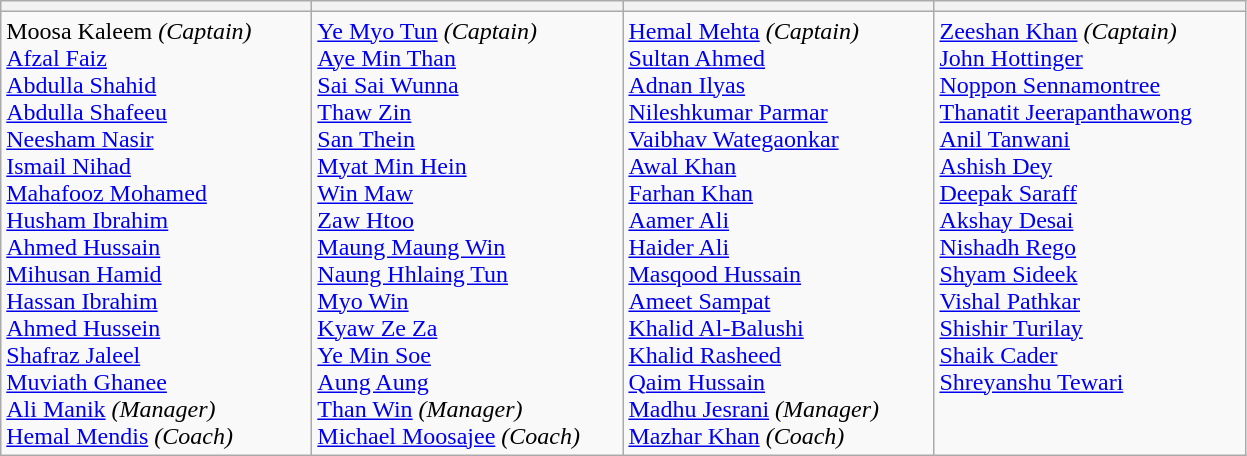<table class="wikitable">
<tr>
<th width=200></th>
<th width=200></th>
<th width=200></th>
<th width=200></th>
</tr>
<tr valign="top">
<td>Moosa Kaleem <em>(Captain)</em><br><a href='#'>Afzal Faiz</a><br><a href='#'>Abdulla Shahid</a><br><a href='#'>Abdulla Shafeeu</a><br><a href='#'>Neesham Nasir</a><br><a href='#'>Ismail Nihad</a><br><a href='#'>Mahafooz Mohamed</a><br><a href='#'>Husham Ibrahim</a><br><a href='#'>Ahmed Hussain</a><br><a href='#'>Mihusan Hamid</a><br><a href='#'>Hassan Ibrahim</a><br><a href='#'>Ahmed Hussein</a><br><a href='#'>Shafraz Jaleel</a><br><a href='#'>Muviath Ghanee</a><br><a href='#'>Ali Manik</a> <em>(Manager)</em><br><a href='#'>Hemal Mendis</a> <em>(Coach)</em></td>
<td><a href='#'>Ye Myo Tun</a> <em>(Captain)</em><br><a href='#'>Aye Min Than</a><br><a href='#'>Sai Sai Wunna</a><br><a href='#'>Thaw Zin</a><br><a href='#'>San Thein</a><br><a href='#'>Myat Min Hein</a><br><a href='#'>Win Maw</a><br><a href='#'>Zaw Htoo</a><br><a href='#'>Maung Maung Win</a><br><a href='#'>Naung Hhlaing Tun</a><br><a href='#'>Myo Win</a><br><a href='#'>Kyaw Ze Za</a><br><a href='#'>Ye Min Soe</a><br><a href='#'>Aung Aung</a><br><a href='#'>Than Win</a> <em>(Manager)</em><br><a href='#'>Michael Moosajee</a> <em>(Coach)</em></td>
<td><a href='#'>Hemal Mehta</a> <em>(Captain)</em><br><a href='#'>Sultan Ahmed</a><br><a href='#'>Adnan Ilyas</a><br><a href='#'>Nileshkumar Parmar</a><br><a href='#'>Vaibhav Wategaonkar</a><br><a href='#'>Awal Khan</a><br><a href='#'>Farhan Khan</a><br><a href='#'>Aamer Ali</a><br><a href='#'>Haider Ali</a><br><a href='#'>Masqood Hussain</a><br><a href='#'>Ameet Sampat</a><br><a href='#'>Khalid Al-Balushi</a><br><a href='#'>Khalid Rasheed</a><br><a href='#'>Qaim Hussain</a><br><a href='#'>Madhu Jesrani</a> <em>(Manager)</em><br><a href='#'>Mazhar Khan</a> <em>(Coach)</em></td>
<td><a href='#'>Zeeshan Khan</a> <em>(Captain)</em><br><a href='#'>John Hottinger</a><br><a href='#'>Noppon Sennamontree</a><br><a href='#'>Thanatit Jeerapanthawong</a><br><a href='#'>Anil Tanwani</a><br><a href='#'>Ashish Dey</a><br><a href='#'>Deepak Saraff</a><br><a href='#'>Akshay Desai</a><br><a href='#'>Nishadh Rego</a><br><a href='#'>Shyam Sideek</a><br><a href='#'>Vishal Pathkar</a><br><a href='#'>Shishir Turilay</a><br><a href='#'>Shaik Cader</a><br><a href='#'>Shreyanshu Tewari</a></td>
</tr>
</table>
